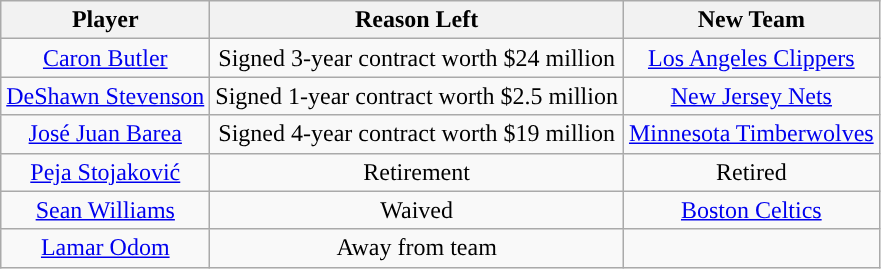<table class="wikitable sortable sortable">
<tr>
<th>Player</th>
<th>Reason Left</th>
<th>New Team</th>
</tr>
<tr style="text-align: center">
<td><a href='#'>Caron Butler</a></td>
<td>Signed 3-year contract worth $24 million</td>
<td><a href='#'>Los Angeles Clippers</a></td>
</tr>
<tr style="text-align: center">
<td><a href='#'>DeShawn Stevenson</a></td>
<td>Signed 1-year contract worth $2.5 million</td>
<td><a href='#'>New Jersey Nets</a></td>
</tr>
<tr style="text-align: center">
<td><a href='#'>José Juan Barea</a></td>
<td>Signed 4-year contract worth $19 million</td>
<td><a href='#'>Minnesota Timberwolves</a></td>
</tr>
<tr style="text-align: center">
<td><a href='#'>Peja Stojaković</a></td>
<td>Retirement</td>
<td>Retired</td>
</tr>
<tr style="text-align: center">
<td><a href='#'>Sean Williams</a></td>
<td>Waived</td>
<td><a href='#'>Boston Celtics</a></td>
</tr>
<tr style="text-align: center">
<td><a href='#'>Lamar Odom</a></td>
<td>Away from team</td>
<td></td>
</tr>
</table>
